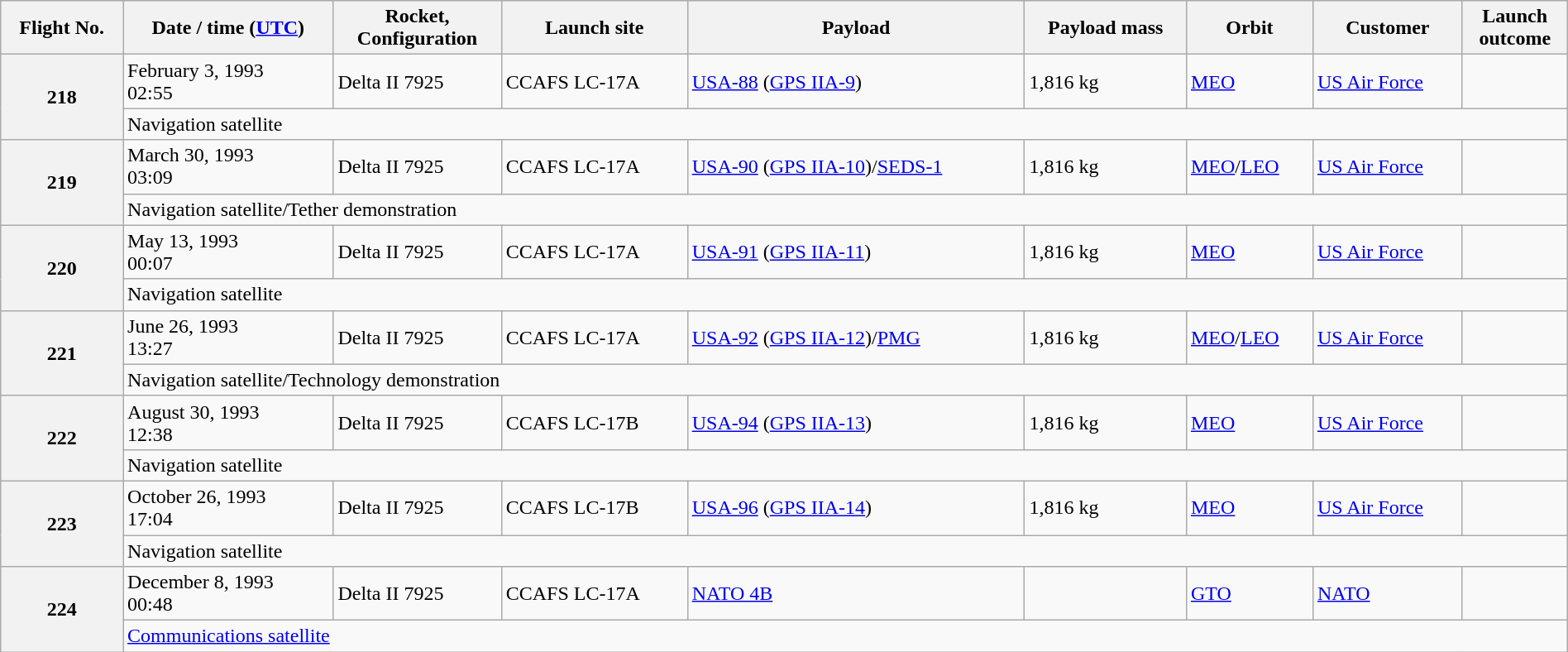<table class="wikitable plainrowheaders" style="width: 100%;">
<tr>
<th scope="col">Flight No.</th>
<th scope="col">Date / time (<a href='#'>UTC</a>)</th>
<th scope="col">Rocket, <br> Configuration</th>
<th scope="col">Launch site</th>
<th scope="col">Payload</th>
<th scope="col">Payload mass</th>
<th scope="col">Orbit</th>
<th scope="col">Customer</th>
<th scope="col">Launch <br> outcome</th>
</tr>
<tr>
<th scope="row" rowspan="2" style="text-align:center">218</th>
<td>February 3, 1993<br>02:55</td>
<td>Delta II 7925</td>
<td>CCAFS LC-17A</td>
<td><a href='#'>USA-88</a> (<a href='#'>GPS IIA-9</a>)</td>
<td>1,816 kg</td>
<td><a href='#'>MEO</a></td>
<td><a href='#'>US Air Force</a></td>
<td></td>
</tr>
<tr>
<td colspan="8">Navigation satellite</td>
</tr>
<tr>
<th scope="row" rowspan="2" style="text-align:center">219</th>
<td>March 30, 1993<br>03:09</td>
<td>Delta II 7925</td>
<td>CCAFS LC-17A</td>
<td><a href='#'>USA-90</a> (<a href='#'>GPS IIA-10</a>)/<a href='#'>SEDS-1</a> </td>
<td>1,816 kg</td>
<td><a href='#'>MEO</a>/<a href='#'>LEO</a></td>
<td><a href='#'>US Air Force</a></td>
<td></td>
</tr>
<tr>
<td colspan="8">Navigation satellite/Tether demonstration</td>
</tr>
<tr>
<th scope="row" rowspan="2" style="text-align:center">220</th>
<td>May 13, 1993<br>00:07</td>
<td>Delta II 7925</td>
<td>CCAFS LC-17A</td>
<td><a href='#'>USA-91</a> (<a href='#'>GPS IIA-11</a>)</td>
<td>1,816 kg</td>
<td><a href='#'>MEO</a></td>
<td><a href='#'>US Air Force</a></td>
<td></td>
</tr>
<tr>
<td colspan="8">Navigation satellite</td>
</tr>
<tr>
<th scope="row" rowspan="2" style="text-align:center">221</th>
<td>June 26, 1993<br>13:27</td>
<td>Delta II 7925</td>
<td>CCAFS LC-17A</td>
<td><a href='#'>USA-92</a> (<a href='#'>GPS IIA-12</a>)/<a href='#'>PMG</a></td>
<td>1,816 kg</td>
<td><a href='#'>MEO</a>/<a href='#'>LEO</a></td>
<td><a href='#'>US Air Force</a></td>
<td></td>
</tr>
<tr>
<td colspan="8">Navigation satellite/Technology demonstration</td>
</tr>
<tr>
<th scope="row" rowspan="2" style="text-align:center">222</th>
<td>August 30, 1993<br>12:38</td>
<td>Delta II 7925</td>
<td>CCAFS LC-17B</td>
<td><a href='#'>USA-94</a> (<a href='#'>GPS IIA-13</a>)</td>
<td>1,816 kg</td>
<td><a href='#'>MEO</a></td>
<td><a href='#'>US Air Force</a></td>
<td></td>
</tr>
<tr>
<td colspan="8">Navigation satellite</td>
</tr>
<tr>
<th scope="row" rowspan="2" style="text-align:center">223</th>
<td>October 26, 1993<br>17:04</td>
<td>Delta II 7925</td>
<td>CCAFS LC-17B</td>
<td><a href='#'>USA-96</a> (<a href='#'>GPS IIA-14</a>)</td>
<td>1,816 kg</td>
<td><a href='#'>MEO</a></td>
<td><a href='#'>US Air Force</a></td>
<td></td>
</tr>
<tr>
<td colspan="8">Navigation satellite</td>
</tr>
<tr>
<th scope="row" rowspan="2" style="text-align:center">224</th>
<td>December 8, 1993<br>00:48</td>
<td>Delta II 7925</td>
<td>CCAFS LC-17A</td>
<td><a href='#'>NATO 4B</a></td>
<td></td>
<td><a href='#'>GTO</a></td>
<td><a href='#'>NATO</a></td>
<td></td>
</tr>
<tr>
<td colspan="8"><a href='#'>Communications satellite</a></td>
</tr>
</table>
